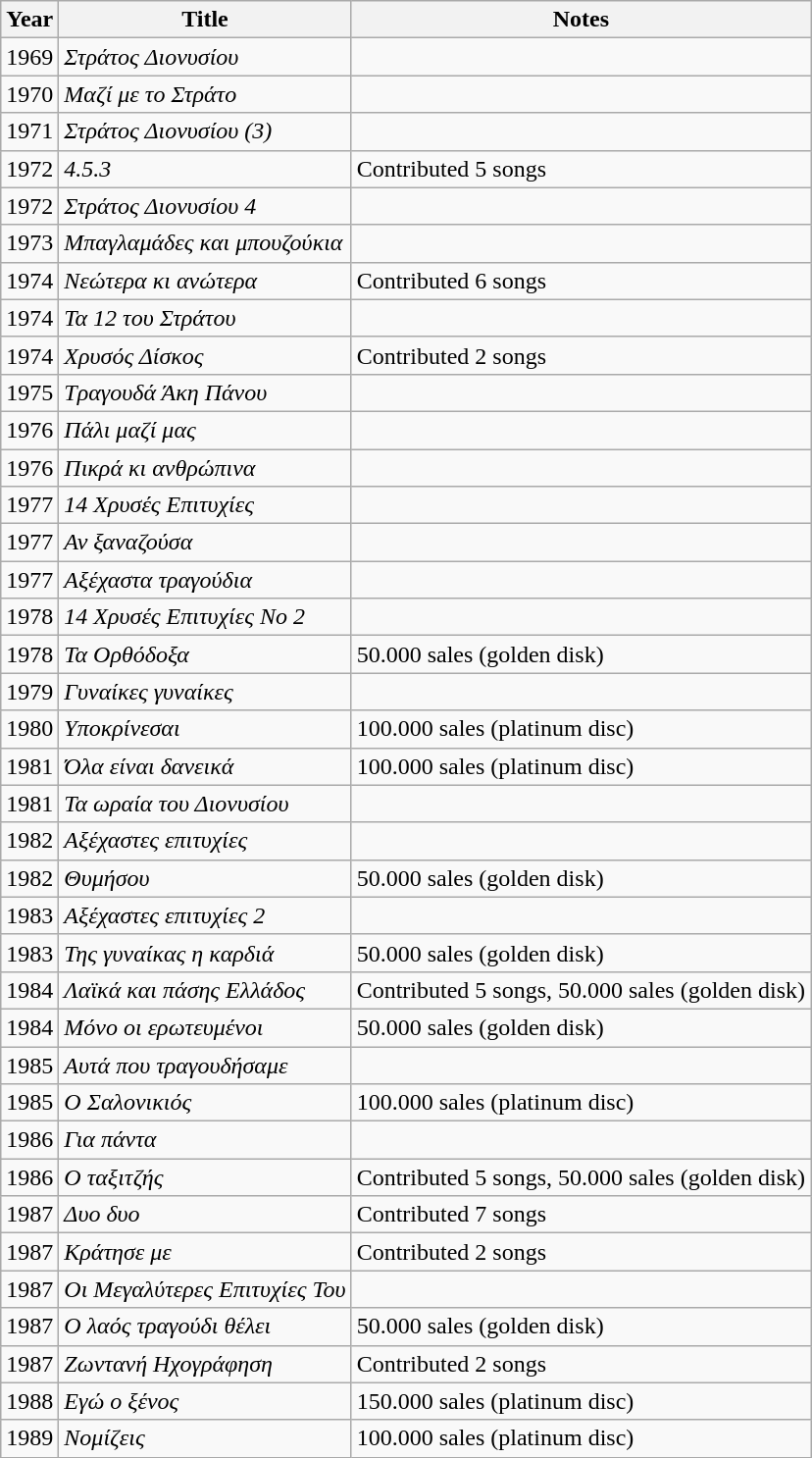<table class="wikitable">
<tr>
<th>Year</th>
<th>Title</th>
<th>Notes</th>
</tr>
<tr>
<td>1969</td>
<td><em>Στράτος Διονυσίου</em></td>
<td></td>
</tr>
<tr>
<td>1970</td>
<td><em>Μαζί με το Στράτο</em></td>
<td></td>
</tr>
<tr>
<td>1971</td>
<td><em>Στράτος Διονυσίου (3)</em></td>
<td></td>
</tr>
<tr>
<td>1972</td>
<td><em>4.5.3</em></td>
<td>Contributed 5 songs</td>
</tr>
<tr>
<td>1972</td>
<td><em>Στράτος Διονυσίου 4</em></td>
<td></td>
</tr>
<tr>
<td>1973</td>
<td><em>Μπαγλαμάδες και μπουζούκια</em></td>
<td></td>
</tr>
<tr>
<td>1974</td>
<td><em>Νεώτερα κι ανώτερα</em></td>
<td>Contributed 6 songs</td>
</tr>
<tr>
<td>1974</td>
<td><em>Τα 12 του Στράτου</em></td>
<td></td>
</tr>
<tr>
<td>1974</td>
<td><em>Χρυσός Δίσκος</em></td>
<td>Contributed 2 songs</td>
</tr>
<tr>
<td>1975</td>
<td><em>Τραγουδά Άκη Πάνου</em></td>
<td></td>
</tr>
<tr>
<td>1976</td>
<td><em>Πάλι μαζί μας</em></td>
<td></td>
</tr>
<tr>
<td>1976</td>
<td><em>Πικρά κι ανθρώπινα</em></td>
<td></td>
</tr>
<tr>
<td>1977</td>
<td><em>14 Χρυσές Επιτυχίες</em></td>
<td></td>
</tr>
<tr>
<td>1977</td>
<td><em>Αν ξαναζούσα</em></td>
<td></td>
</tr>
<tr>
<td>1977</td>
<td><em>Αξέχαστα τραγούδια</em></td>
<td></td>
</tr>
<tr>
<td>1978</td>
<td><em>14 Χρυσές Επιτυχίες Νο 2</em></td>
<td></td>
</tr>
<tr>
<td>1978</td>
<td><em>Τα Ορθόδοξα</em></td>
<td>50.000 sales (golden disk)</td>
</tr>
<tr>
<td>1979</td>
<td><em>Γυναίκες γυναίκες</em></td>
<td></td>
</tr>
<tr>
<td>1980</td>
<td><em>Υποκρίνεσαι</em></td>
<td>100.000 sales (platinum disc)</td>
</tr>
<tr>
<td>1981</td>
<td><em>Όλα είναι δανεικά</em></td>
<td>100.000 sales (platinum disc)</td>
</tr>
<tr>
<td>1981</td>
<td><em>Τα ωραία του Διονυσίου</em></td>
<td></td>
</tr>
<tr>
<td>1982</td>
<td><em>Αξέχαστες επιτυχίες</em></td>
<td></td>
</tr>
<tr>
<td>1982</td>
<td><em>Θυμήσου</em></td>
<td>50.000 sales (golden disk)</td>
</tr>
<tr>
<td>1983</td>
<td><em>Αξέχαστες επιτυχίες 2</em></td>
<td></td>
</tr>
<tr>
<td>1983</td>
<td><em>Της γυναίκας η καρδιά</em></td>
<td>50.000 sales (golden disk)</td>
</tr>
<tr>
<td>1984</td>
<td><em>Λαϊκά και πάσης Ελλάδος</em></td>
<td>Contributed 5 songs, 50.000 sales (golden disk)</td>
</tr>
<tr>
<td>1984</td>
<td><em>Μόνο οι ερωτευμένοι</em></td>
<td>50.000 sales (golden disk)</td>
</tr>
<tr>
<td>1985</td>
<td><em>Αυτά που τραγουδήσαμε</em></td>
<td></td>
</tr>
<tr>
<td>1985</td>
<td><em>Ο Σαλονικιός</em></td>
<td>100.000 sales (platinum disc)</td>
</tr>
<tr>
<td>1986</td>
<td><em>Για πάντα</em></td>
<td></td>
</tr>
<tr>
<td>1986</td>
<td><em>Ο ταξιτζής</em></td>
<td>Contributed 5 songs, 50.000 sales (golden disk)</td>
</tr>
<tr>
<td>1987</td>
<td><em>Δυο δυο</em></td>
<td>Contributed 7 songs</td>
</tr>
<tr>
<td>1987</td>
<td><em>Κράτησε με</em></td>
<td>Contributed 2 songs</td>
</tr>
<tr>
<td>1987</td>
<td><em>Οι Μεγαλύτερες Επιτυχίες Του</em></td>
<td></td>
</tr>
<tr>
<td>1987</td>
<td><em>Ο λαός τραγούδι θέλει</em></td>
<td>50.000 sales (golden disk)</td>
</tr>
<tr>
<td>1987</td>
<td><em>Ζωντανή Ηχογράφηση</em></td>
<td>Contributed 2 songs</td>
</tr>
<tr>
<td>1988</td>
<td><em>Εγώ ο ξένος</em></td>
<td>150.000 sales (platinum disc)</td>
</tr>
<tr>
<td>1989</td>
<td><em>Νομίζεις</em></td>
<td>100.000 sales (platinum disc)</td>
</tr>
</table>
